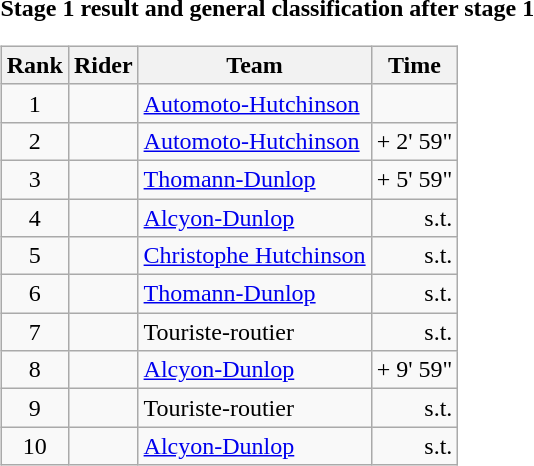<table>
<tr>
<td><strong>Stage 1 result and general classification after stage 1</strong><br><table class="wikitable">
<tr>
<th scope="col">Rank</th>
<th scope="col">Rider</th>
<th scope="col">Team</th>
<th scope="col">Time</th>
</tr>
<tr>
<td style="text-align:center;">1</td>
<td></td>
<td><a href='#'>Automoto-Hutchinson</a></td>
<td style="text-align:right;"></td>
</tr>
<tr>
<td style="text-align:center;">2</td>
<td></td>
<td><a href='#'>Automoto-Hutchinson</a></td>
<td style="text-align:right;">+ 2' 59"</td>
</tr>
<tr>
<td style="text-align:center;">3</td>
<td></td>
<td><a href='#'>Thomann-Dunlop</a></td>
<td style="text-align:right;">+ 5' 59"</td>
</tr>
<tr>
<td style="text-align:center;">4</td>
<td></td>
<td><a href='#'>Alcyon-Dunlop</a></td>
<td style="text-align:right;">s.t.</td>
</tr>
<tr>
<td style="text-align:center;">5</td>
<td></td>
<td><a href='#'>Christophe Hutchinson</a></td>
<td style="text-align:right;">s.t.</td>
</tr>
<tr>
<td style="text-align:center;">6</td>
<td></td>
<td><a href='#'>Thomann-Dunlop</a></td>
<td style="text-align:right;">s.t.</td>
</tr>
<tr>
<td style="text-align:center;">7</td>
<td></td>
<td>Touriste-routier</td>
<td style="text-align:right;">s.t.</td>
</tr>
<tr>
<td style="text-align:center;">8</td>
<td></td>
<td><a href='#'>Alcyon-Dunlop</a></td>
<td style="text-align:right;">+ 9' 59"</td>
</tr>
<tr>
<td style="text-align:center;">9</td>
<td></td>
<td>Touriste-routier</td>
<td style="text-align:right;">s.t.</td>
</tr>
<tr>
<td style="text-align:center;">10</td>
<td></td>
<td><a href='#'>Alcyon-Dunlop</a></td>
<td style="text-align:right;">s.t.</td>
</tr>
</table>
</td>
</tr>
</table>
